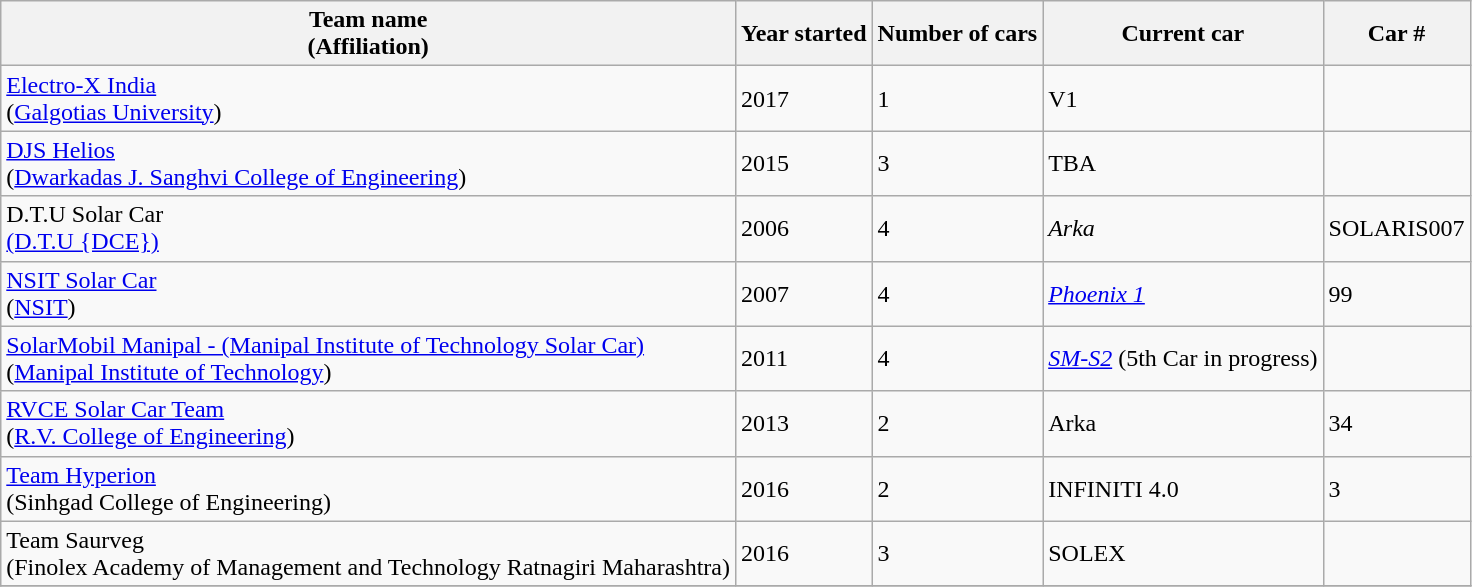<table class="wikitable">
<tr ">
<th><strong>Team name<br>(Affiliation)</strong></th>
<th><strong>Year started</strong></th>
<th><strong>Number of cars</strong></th>
<th><strong>Current car</strong></th>
<th><strong>Car #</strong></th>
</tr>
<tr>
<td><a href='#'>Electro-X India</a><br>(<a href='#'>Galgotias University</a>)</td>
<td>2017</td>
<td>1</td>
<td>V1</td>
</tr>
<tr>
<td><a href='#'>DJS Helios</a><br>(<a href='#'>Dwarkadas J. Sanghvi College of Engineering</a>)</td>
<td>2015</td>
<td>3</td>
<td>TBA</td>
<td></td>
</tr>
<tr>
<td [Solaris>D.T.U Solar Car<br><a href='#'>(D.T.U {DCE})</a></td>
<td>2006</td>
<td>4</td>
<td><em>Arka</em></td>
<td>SOLARIS007</td>
</tr>
<tr>
<td><a href='#'>NSIT Solar Car</a><br>(<a href='#'>NSIT</a>)</td>
<td>2007</td>
<td>4</td>
<td><em><a href='#'>Phoenix 1</a></em></td>
<td>99</td>
</tr>
<tr>
<td><a href='#'>SolarMobil Manipal - (Manipal Institute of Technology Solar Car)</a><br>(<a href='#'>Manipal Institute of Technology</a>)</td>
<td>2011</td>
<td>4</td>
<td><em><a href='#'>SM-S2</a></em> (5th Car in progress)</td>
<td></td>
</tr>
<tr>
<td><a href='#'>RVCE Solar Car Team</a><br>(<a href='#'>R.V. College of Engineering</a>)</td>
<td>2013</td>
<td>2</td>
<td>Arka</td>
<td>34</td>
</tr>
<tr>
<td><a href='#'>Team Hyperion</a><br>(Sinhgad College of Engineering)</td>
<td>2016</td>
<td>2</td>
<td>INFINITI 4.0</td>
<td>3</td>
</tr>
<tr>
<td>Team Saurveg<br>(Finolex Academy of Management and Technology Ratnagiri Maharashtra)</td>
<td>2016</td>
<td>3</td>
<td>SOLEX</td>
<td></td>
</tr>
<tr>
</tr>
</table>
